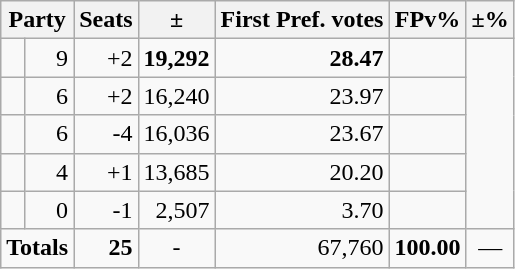<table class=wikitable>
<tr>
<th colspan=2 align=center>Party</th>
<th valign=top>Seats</th>
<th valign=top>±</th>
<th valign=top>First Pref. votes</th>
<th valign=top>FPv%</th>
<th valign=top>±%</th>
</tr>
<tr>
<td></td>
<td align=right>9</td>
<td align=right>+2</td>
<td align=right><strong>19,292</strong></td>
<td align=right><strong>28.47</strong></td>
<td align=right></td>
</tr>
<tr>
<td></td>
<td align=right>6</td>
<td align=right>+2</td>
<td align=right>16,240</td>
<td align=right>23.97</td>
<td align=right></td>
</tr>
<tr>
<td></td>
<td align=right>6</td>
<td align=right>-4</td>
<td align=right>16,036</td>
<td align=right>23.67</td>
<td align=right></td>
</tr>
<tr>
<td></td>
<td align=right>4</td>
<td align=right>+1</td>
<td align=right>13,685</td>
<td align=right>20.20</td>
<td align=right></td>
</tr>
<tr>
<td></td>
<td align=right>0</td>
<td align=right>-1</td>
<td align=right>2,507</td>
<td align=right>3.70</td>
<td align=right></td>
</tr>
<tr>
<td colspan=2 align=center><strong>Totals</strong></td>
<td align=right><strong>25</strong></td>
<td align=center>-</td>
<td align=right>67,760</td>
<td align=center><strong>100.00</strong></td>
<td align=center>—</td>
</tr>
</table>
